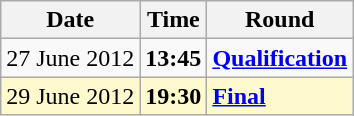<table class="wikitable">
<tr>
<th>Date</th>
<th>Time</th>
<th>Round</th>
</tr>
<tr>
<td>27 June 2012</td>
<td><strong>13:45</strong></td>
<td><strong><a href='#'>Qualification</a></strong></td>
</tr>
<tr style=background:lemonchiffon>
<td>29 June 2012</td>
<td><strong>19:30</strong></td>
<td><strong><a href='#'>Final</a></strong></td>
</tr>
</table>
